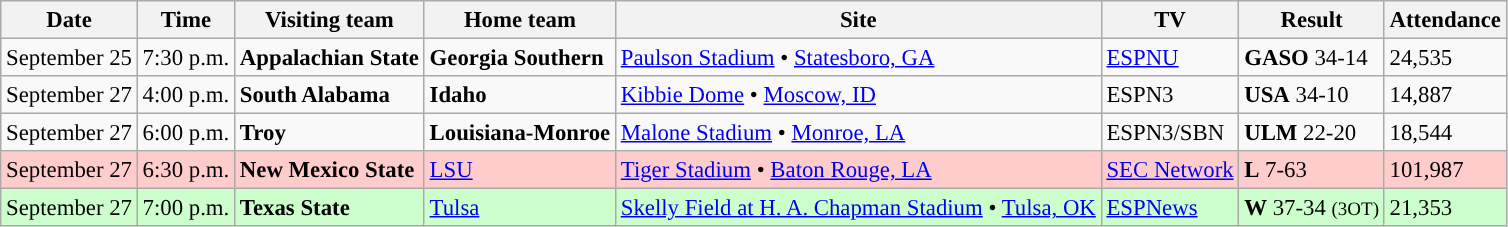<table class="wikitable" style="font-size:95%;">
<tr>
<th>Date</th>
<th>Time</th>
<th>Visiting team</th>
<th>Home team</th>
<th>Site</th>
<th>TV</th>
<th>Result</th>
<th>Attendance</th>
</tr>
<tr style="background:">
<td>September 25</td>
<td>7:30 p.m.</td>
<td><strong>Appalachian State</strong></td>
<td><strong>Georgia Southern</strong></td>
<td><a href='#'>Paulson Stadium</a> • <a href='#'>Statesboro, GA</a></td>
<td><a href='#'>ESPNU</a></td>
<td><strong>GASO</strong> 34-14</td>
<td>24,535</td>
</tr>
<tr style="background:">
<td>September 27</td>
<td>4:00 p.m.</td>
<td><strong>South Alabama</strong></td>
<td><strong>Idaho</strong></td>
<td><a href='#'>Kibbie Dome</a> • <a href='#'>Moscow, ID</a></td>
<td>ESPN3</td>
<td><strong>USA</strong> 34-10</td>
<td>14,887</td>
</tr>
<tr style="background:">
<td>September 27</td>
<td>6:00 p.m.</td>
<td><strong>Troy</strong></td>
<td><strong>Louisiana-Monroe</strong></td>
<td><a href='#'>Malone Stadium</a> • <a href='#'>Monroe, LA</a></td>
<td>ESPN3/SBN</td>
<td><strong>ULM</strong> 22-20</td>
<td>18,544</td>
</tr>
<tr style="background:#fcc">
<td>September 27</td>
<td>6:30 p.m.</td>
<td><strong>New Mexico State</strong></td>
<td><a href='#'>LSU</a></td>
<td><a href='#'>Tiger Stadium</a> • <a href='#'>Baton Rouge, LA</a></td>
<td><a href='#'>SEC Network</a></td>
<td><strong>L</strong> 7-63</td>
<td>101,987</td>
</tr>
<tr style="background:#cfc">
<td>September 27</td>
<td>7:00 p.m.</td>
<td><strong>Texas State</strong></td>
<td><a href='#'>Tulsa</a></td>
<td><a href='#'>Skelly Field at H. A. Chapman Stadium</a> • <a href='#'>Tulsa, OK</a></td>
<td><a href='#'>ESPNews</a></td>
<td><strong>W</strong> 37-34 <small>(3OT)</small></td>
<td>21,353</td>
</tr>
</table>
